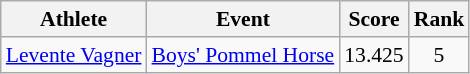<table class="wikitable" border="1" style="font-size:90%">
<tr>
<th>Athlete</th>
<th>Event</th>
<th>Score</th>
<th>Rank</th>
</tr>
<tr>
<td rowspan=1><a href='#'>Levente Vagner</a></td>
<td><a href='#'>Boys' Pommel Horse</a></td>
<td align=center>13.425</td>
<td align=center>5</td>
</tr>
</table>
